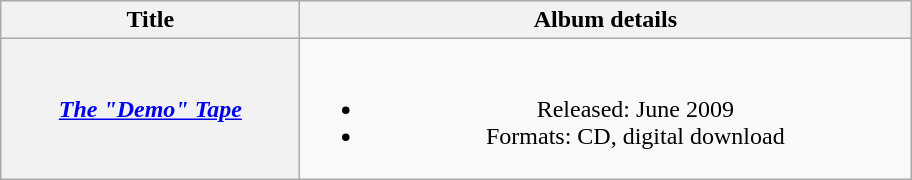<table class="wikitable plainrowheaders" style="text-align:center;" border="1">
<tr>
<th scope="col" style="width:12em;">Title</th>
<th scope="col" style="width:25em;">Album details</th>
</tr>
<tr>
<th scope="row"><em><a href='#'>The "Demo" Tape</a></em></th>
<td><br><ul><li>Released: June 2009</li><li>Formats: CD, digital download</li></ul></td>
</tr>
</table>
